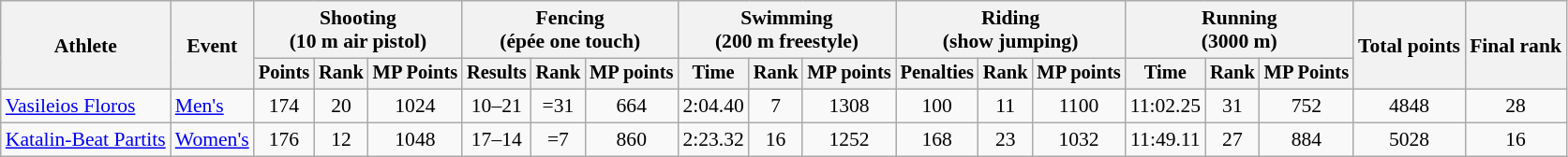<table class="wikitable" style="font-size:90%">
<tr>
<th rowspan="2">Athlete</th>
<th rowspan="2">Event</th>
<th colspan=3>Shooting<br><span>(10 m air pistol)</span></th>
<th colspan=3>Fencing<br><span>(épée one touch)</span></th>
<th colspan=3>Swimming<br><span>(200 m freestyle)</span></th>
<th colspan=3>Riding<br><span>(show jumping)</span></th>
<th colspan=3>Running<br><span>(3000 m)</span></th>
<th rowspan=2>Total points</th>
<th rowspan=2>Final rank</th>
</tr>
<tr style="font-size:95%">
<th>Points</th>
<th>Rank</th>
<th>MP Points</th>
<th>Results</th>
<th>Rank</th>
<th>MP points</th>
<th>Time</th>
<th>Rank</th>
<th>MP points</th>
<th>Penalties</th>
<th>Rank</th>
<th>MP points</th>
<th>Time</th>
<th>Rank</th>
<th>MP Points</th>
</tr>
<tr align=center>
<td align=left><a href='#'>Vasileios Floros</a></td>
<td align=left><a href='#'>Men's</a></td>
<td>174</td>
<td>20</td>
<td>1024</td>
<td>10–21</td>
<td>=31</td>
<td>664</td>
<td>2:04.40</td>
<td>7</td>
<td>1308</td>
<td>100</td>
<td>11</td>
<td>1100</td>
<td>11:02.25</td>
<td>31</td>
<td>752</td>
<td>4848</td>
<td>28</td>
</tr>
<tr align=center>
<td align=left><a href='#'>Katalin-Beat Partits</a></td>
<td align=left><a href='#'>Women's</a></td>
<td>176</td>
<td>12</td>
<td>1048</td>
<td>17–14</td>
<td>=7</td>
<td>860</td>
<td>2:23.32</td>
<td>16</td>
<td>1252</td>
<td>168</td>
<td>23</td>
<td>1032</td>
<td>11:49.11</td>
<td>27</td>
<td>884</td>
<td>5028</td>
<td>16</td>
</tr>
</table>
